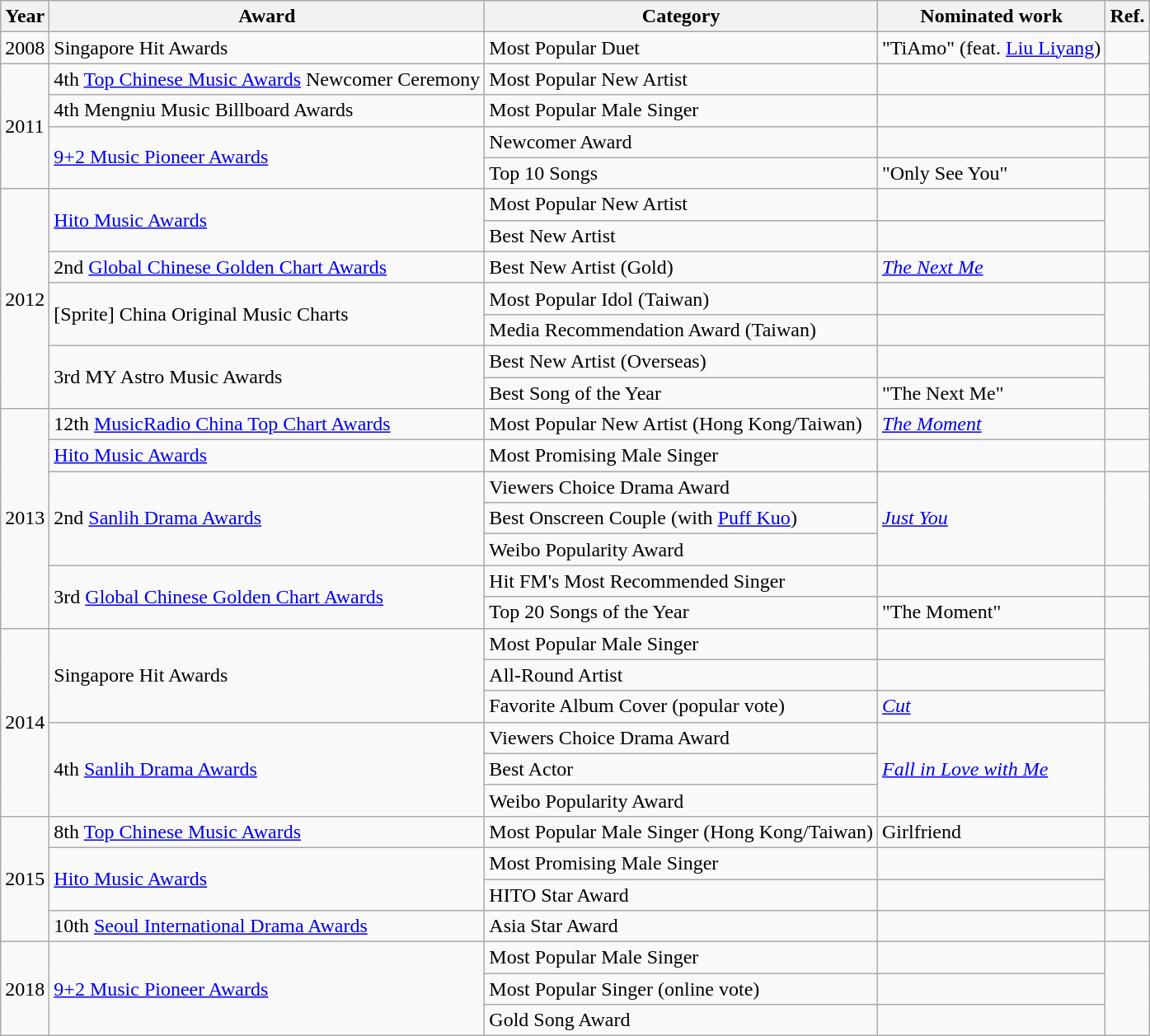<table class="wikitable sortable">
<tr>
<th>Year</th>
<th>Award</th>
<th>Category</th>
<th>Nominated work</th>
<th>Ref.</th>
</tr>
<tr>
<td>2008</td>
<td>Singapore Hit Awards</td>
<td>Most Popular Duet</td>
<td>"TiAmo" (feat. <a href='#'>Liu Liyang</a>)</td>
<td></td>
</tr>
<tr>
<td rowspan=4>2011</td>
<td>4th <a href='#'>Top Chinese Music Awards</a> Newcomer Ceremony</td>
<td>Most Popular New Artist</td>
<td></td>
<td></td>
</tr>
<tr>
<td>4th Mengniu Music Billboard Awards</td>
<td>Most Popular Male Singer</td>
<td></td>
<td></td>
</tr>
<tr>
<td rowspan=2><a href='#'>9+2 Music Pioneer Awards</a></td>
<td>Newcomer Award</td>
<td></td>
<td></td>
</tr>
<tr>
<td>Top 10 Songs</td>
<td>"Only See You"</td>
<td></td>
</tr>
<tr>
<td rowspan="7">2012</td>
<td rowspan="2"><a href='#'>Hito Music Awards</a></td>
<td>Most Popular New Artist</td>
<td></td>
<td rowspan=2></td>
</tr>
<tr>
<td>Best New Artist</td>
<td></td>
</tr>
<tr>
<td>2nd <a href='#'>Global Chinese Golden Chart Awards</a></td>
<td>Best New Artist (Gold)</td>
<td><em><a href='#'>The Next Me</a></em></td>
<td></td>
</tr>
<tr>
<td rowspan=2>[Sprite] China Original Music Charts</td>
<td>Most Popular Idol (Taiwan)</td>
<td></td>
<td rowspan=2></td>
</tr>
<tr>
<td>Media Recommendation Award (Taiwan)</td>
<td></td>
</tr>
<tr>
<td rowspan="2">3rd MY Astro Music Awards</td>
<td>Best New Artist (Overseas)</td>
<td></td>
<td rowspan=2></td>
</tr>
<tr>
<td>Best Song of the Year</td>
<td>"The Next Me"</td>
</tr>
<tr>
<td rowspan="7">2013</td>
<td>12th <a href='#'>MusicRadio China Top Chart Awards</a></td>
<td>Most Popular New Artist (Hong Kong/Taiwan)</td>
<td><em><a href='#'>The Moment</a></em></td>
<td></td>
</tr>
<tr>
<td><a href='#'>Hito Music Awards</a></td>
<td>Most Promising Male Singer</td>
<td></td>
<td></td>
</tr>
<tr>
<td rowspan="3">2nd <a href='#'>Sanlih Drama Awards</a></td>
<td>Viewers Choice Drama Award</td>
<td rowspan=3><em><a href='#'>Just You</a></em></td>
<td rowspan=3></td>
</tr>
<tr>
<td>Best Onscreen Couple (with <a href='#'>Puff Kuo</a>)</td>
</tr>
<tr>
<td>Weibo Popularity Award</td>
</tr>
<tr>
<td rowspan="2">3rd <a href='#'>Global Chinese Golden Chart Awards</a></td>
<td>Hit FM's Most Recommended Singer</td>
<td></td>
<td></td>
</tr>
<tr>
<td>Top 20 Songs of the Year</td>
<td>"The Moment"</td>
<td></td>
</tr>
<tr>
<td rowspan="6">2014</td>
<td rowspan="3">Singapore Hit Awards</td>
<td>Most Popular Male Singer</td>
<td></td>
<td rowspan=3></td>
</tr>
<tr>
<td>All-Round Artist</td>
<td></td>
</tr>
<tr>
<td>Favorite Album Cover (popular vote)</td>
<td><em><a href='#'>Cut</a></em></td>
</tr>
<tr>
<td rowspan="3">4th <a href='#'>Sanlih Drama Awards</a></td>
<td>Viewers Choice Drama Award</td>
<td rowspan=3><em><a href='#'>Fall in Love with Me</a></em></td>
<td rowspan=3></td>
</tr>
<tr>
<td>Best Actor</td>
</tr>
<tr>
<td>Weibo Popularity Award</td>
</tr>
<tr>
<td rowspan="4">2015</td>
<td>8th <a href='#'>Top Chinese Music Awards</a></td>
<td>Most Popular Male Singer (Hong Kong/Taiwan)</td>
<td>Girlfriend</td>
<td></td>
</tr>
<tr>
<td rowspan="2"><a href='#'>Hito Music Awards</a></td>
<td>Most Promising Male Singer</td>
<td></td>
<td rowspan=2></td>
</tr>
<tr>
<td>HITO Star Award</td>
<td></td>
</tr>
<tr>
<td>10th <a href='#'>Seoul International Drama Awards</a></td>
<td>Asia Star Award</td>
<td></td>
<td></td>
</tr>
<tr>
<td rowspan=3>2018</td>
<td rowspan=3><a href='#'>9+2 Music Pioneer Awards</a></td>
<td>Most Popular Male Singer</td>
<td></td>
<td rowspan=3></td>
</tr>
<tr>
<td>Most Popular Singer (online vote)</td>
<td></td>
</tr>
<tr>
<td>Gold Song Award</td>
<td></td>
</tr>
</table>
